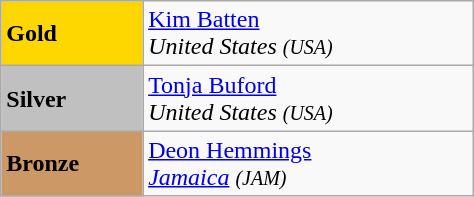<table class="wikitable" width=25%>
<tr>
<td bgcolor="gold"><strong>Gold</strong></td>
<td> <a href='#'>Kim Batten</a><br><em>United States <small>(USA)</small></em></td>
</tr>
<tr>
<td bgcolor="silver"><strong>Silver</strong></td>
<td> <a href='#'>Tonja Buford</a><br><em>United States <small>(USA)</small></em></td>
</tr>
<tr>
<td bgcolor="CC9966"><strong>Bronze</strong></td>
<td> <a href='#'>Deon Hemmings</a><br><em><a href='#'>Jamaica</a> <small>(JAM)</small></em></td>
</tr>
</table>
